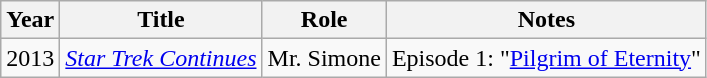<table class="wikitable">
<tr>
<th>Year</th>
<th>Title</th>
<th>Role</th>
<th class="unsortable">Notes</th>
</tr>
<tr>
<td>2013</td>
<td><em><a href='#'>Star Trek Continues</a></em></td>
<td>Mr. Simone</td>
<td>Episode 1: "<a href='#'>Pilgrim of Eternity</a>"</td>
</tr>
</table>
